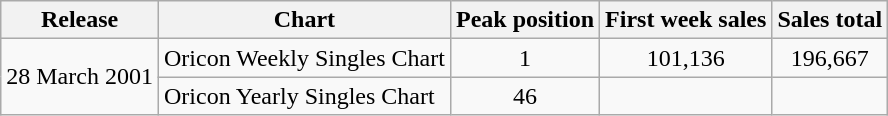<table class="wikitable">
<tr>
<th>Release</th>
<th>Chart</th>
<th>Peak position</th>
<th>First week sales</th>
<th>Sales total</th>
</tr>
<tr>
<td rowspan="2">28 March 2001</td>
<td>Oricon Weekly Singles Chart</td>
<td align="center">1</td>
<td align="center">101,136</td>
<td align="center">196,667</td>
</tr>
<tr>
<td>Oricon Yearly Singles Chart</td>
<td align="center">46</td>
<td></td>
<td></td>
</tr>
</table>
